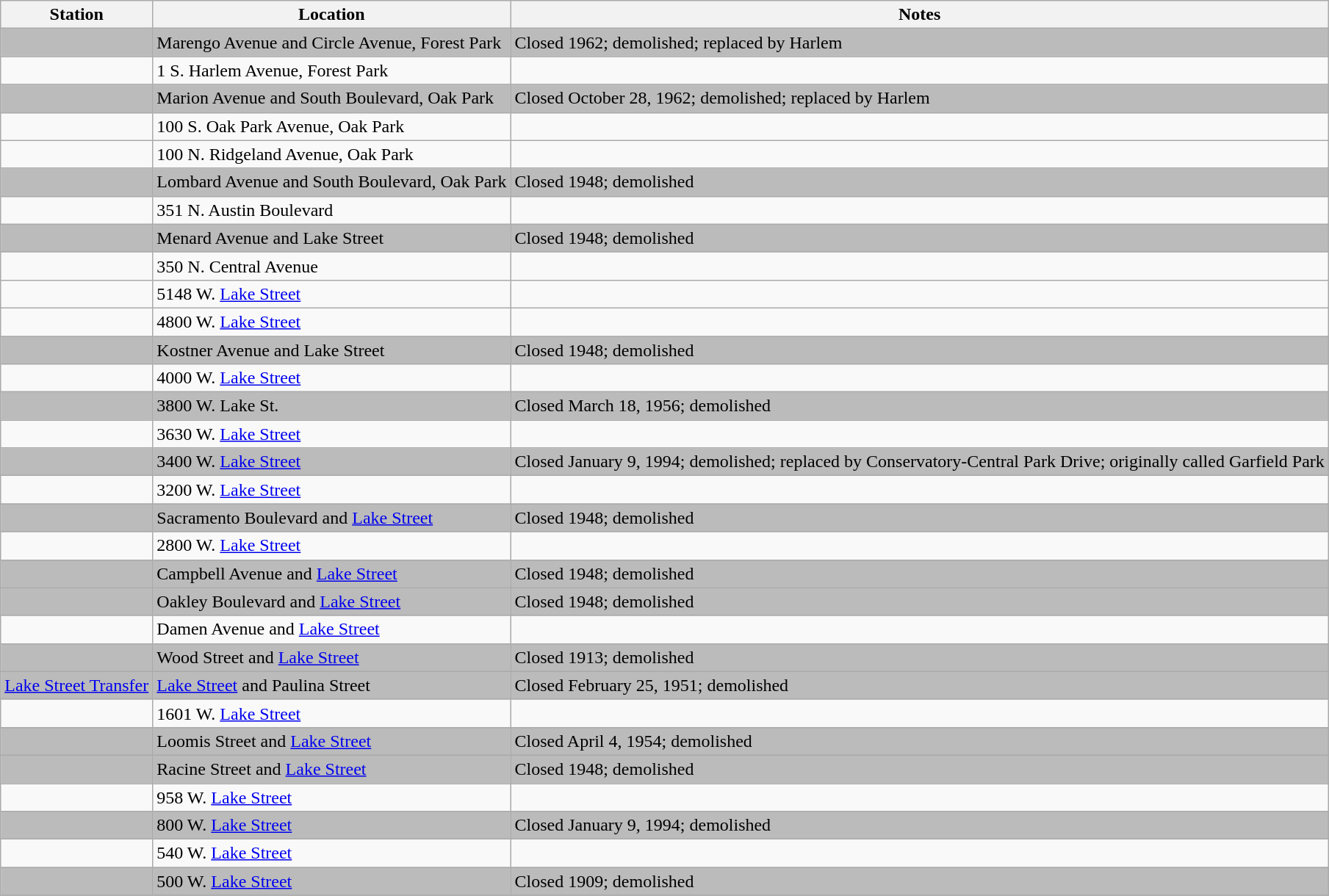<table class="wikitable">
<tr>
<th>Station</th>
<th>Location</th>
<th>Notes</th>
</tr>
<tr style="background-color: #bbb">
<td></td>
<td>Marengo Avenue and Circle Avenue, Forest Park</td>
<td>Closed 1962; demolished; replaced by Harlem</td>
</tr>
<tr>
<td>  </td>
<td>1 S. Harlem Avenue, Forest Park</td>
<td></td>
</tr>
<tr style="background-color: #bbb">
<td></td>
<td>Marion Avenue and South Boulevard, Oak Park</td>
<td>Closed October 28, 1962; demolished; replaced by Harlem</td>
</tr>
<tr>
<td></td>
<td>100 S. Oak Park Avenue, Oak Park</td>
<td></td>
</tr>
<tr>
<td></td>
<td>100 N. Ridgeland Avenue, Oak Park</td>
<td></td>
</tr>
<tr style="background-color: #bbb">
<td></td>
<td>Lombard Avenue and South Boulevard, Oak Park</td>
<td>Closed 1948; demolished</td>
</tr>
<tr>
<td></td>
<td>351 N. Austin Boulevard</td>
<td></td>
</tr>
<tr style="background-color: #bbb">
<td></td>
<td>Menard Avenue and Lake Street</td>
<td>Closed 1948; demolished</td>
</tr>
<tr>
<td> </td>
<td>350 N. Central Avenue</td>
<td></td>
</tr>
<tr>
<td> </td>
<td>5148 W. <a href='#'>Lake Street</a></td>
<td></td>
</tr>
<tr>
<td> </td>
<td>4800 W. <a href='#'>Lake Street</a></td>
<td></td>
</tr>
<tr style="background-color: #bbb">
<td></td>
<td>Kostner Avenue and Lake Street</td>
<td>Closed 1948; demolished</td>
</tr>
<tr>
<td> </td>
<td>4000 W. <a href='#'>Lake Street</a></td>
<td></td>
</tr>
<tr style="background-color: #bbb">
<td></td>
<td>3800 W. Lake St.</td>
<td>Closed March 18, 1956; demolished</td>
</tr>
<tr>
<td> </td>
<td>3630 W. <a href='#'>Lake Street</a></td>
<td></td>
</tr>
<tr style="background-color: #bbb">
<td></td>
<td>3400 W. <a href='#'>Lake Street</a></td>
<td>Closed January 9, 1994; demolished; replaced by Conservatory-Central Park Drive; originally called Garfield Park</td>
</tr>
<tr>
<td>  </td>
<td>3200 W. <a href='#'>Lake Street</a></td>
<td></td>
</tr>
<tr style="background-color: #bbb">
<td></td>
<td>Sacramento Boulevard and <a href='#'>Lake Street</a></td>
<td>Closed 1948; demolished</td>
</tr>
<tr>
<td> </td>
<td>2800 W. <a href='#'>Lake Street</a></td>
<td></td>
</tr>
<tr style="background-color: #bbb">
<td></td>
<td>Campbell Avenue and <a href='#'>Lake Street</a></td>
<td>Closed 1948; demolished</td>
</tr>
<tr style="background-color: #bbb">
<td></td>
<td>Oakley Boulevard and <a href='#'>Lake Street</a></td>
<td>Closed 1948; demolished</td>
</tr>
<tr>
<td></td>
<td>Damen Avenue and <a href='#'>Lake Street</a></td>
<td></td>
</tr>
<tr style="background-color: #bbb">
<td></td>
<td>Wood Street and <a href='#'>Lake Street</a></td>
<td>Closed 1913; demolished</td>
</tr>
<tr style="background-color: #bbb">
<td><a href='#'>Lake Street Transfer</a></td>
<td><a href='#'>Lake Street</a> and Paulina Street</td>
<td>Closed February 25, 1951; demolished</td>
</tr>
<tr>
<td> </td>
<td>1601 W. <a href='#'>Lake Street</a></td>
<td></td>
</tr>
<tr style="background-color: #bbb">
<td></td>
<td>Loomis Street and <a href='#'>Lake Street</a></td>
<td>Closed April 4, 1954; demolished</td>
</tr>
<tr style="background-color: #bbb">
<td></td>
<td>Racine Street and <a href='#'>Lake Street</a></td>
<td>Closed 1948; demolished</td>
</tr>
<tr>
<td> </td>
<td>958 W. <a href='#'>Lake Street</a></td>
<td></td>
</tr>
<tr style="background-color: #bbb">
<td></td>
<td>800 W. <a href='#'>Lake Street</a></td>
<td>Closed January 9, 1994; demolished</td>
</tr>
<tr>
<td>  </td>
<td>540 W. <a href='#'>Lake Street</a></td>
<td></td>
</tr>
<tr style="background-color: #bbb">
<td></td>
<td>500 W. <a href='#'>Lake Street</a></td>
<td>Closed 1909; demolished</td>
</tr>
<tr>
</tr>
</table>
